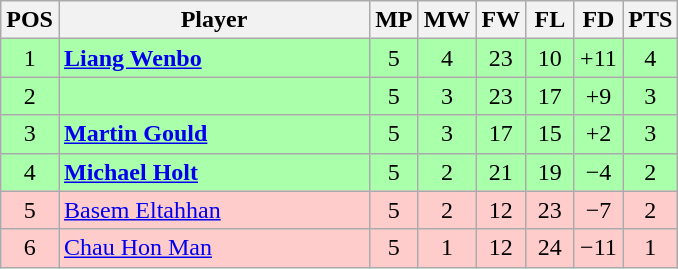<table class="wikitable" style="text-align: center;">
<tr>
<th width=25>POS</th>
<th width=200>Player</th>
<th width=25>MP</th>
<th width=25>MW</th>
<th width=25>FW</th>
<th width=25>FL</th>
<th width=25>FD</th>
<th width=25>PTS</th>
</tr>
<tr style="background:#aaffaa;">
<td>1</td>
<td style="text-align:left;"> <strong><a href='#'>Liang Wenbo</a></strong></td>
<td>5</td>
<td>4</td>
<td>23</td>
<td>10</td>
<td>+11</td>
<td>4</td>
</tr>
<tr style="background:#aaffaa;">
<td>2</td>
<td style="text-align:left;"></td>
<td>5</td>
<td>3</td>
<td>23</td>
<td>17</td>
<td>+9</td>
<td>3</td>
</tr>
<tr style="background:#aaffaa;">
<td>3</td>
<td style="text-align:left;"> <strong><a href='#'>Martin Gould</a></strong></td>
<td>5</td>
<td>3</td>
<td>17</td>
<td>15</td>
<td>+2</td>
<td>3</td>
</tr>
<tr style="background:#aaffaa;">
<td>4</td>
<td style="text-align:left;"> <strong><a href='#'>Michael Holt</a></strong></td>
<td>5</td>
<td>2</td>
<td>21</td>
<td>19</td>
<td>−4</td>
<td>2</td>
</tr>
<tr style="background:#fcc;">
<td>5</td>
<td style="text-align:left;"> <a href='#'>Basem Eltahhan</a></td>
<td>5</td>
<td>2</td>
<td>12</td>
<td>23</td>
<td>−7</td>
<td>2</td>
</tr>
<tr style="background:#fcc;">
<td>6</td>
<td style="text-align:left;"> <a href='#'>Chau Hon Man</a></td>
<td>5</td>
<td>1</td>
<td>12</td>
<td>24</td>
<td>−11</td>
<td>1</td>
</tr>
</table>
